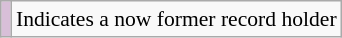<table class="wikitable" style="font-size:90%;">
<tr>
<td style="background-color:#D8BFD8"></td>
<td>Indicates a now former record holder</td>
</tr>
</table>
